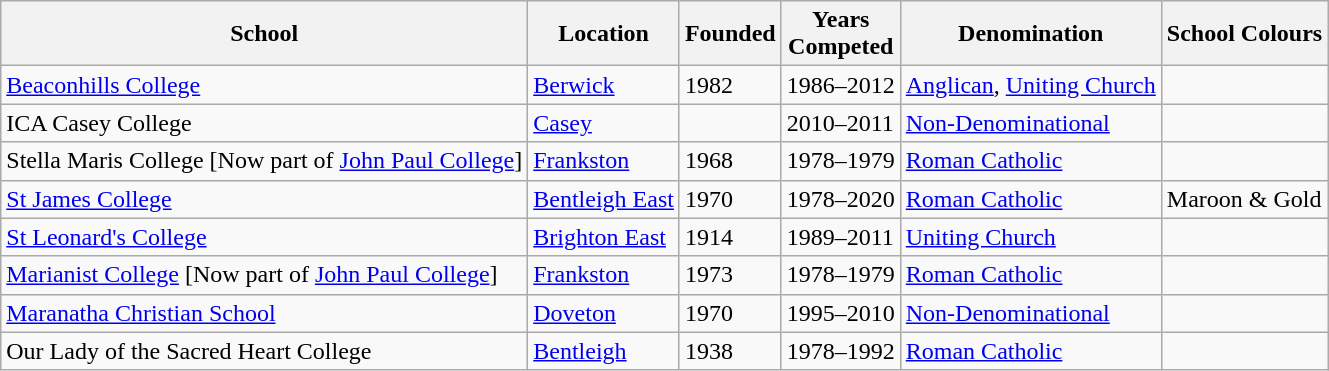<table class="wikitable">
<tr>
<th>School</th>
<th>Location</th>
<th>Founded</th>
<th>Years<br>Competed</th>
<th>Denomination</th>
<th>School Colours</th>
</tr>
<tr>
<td><a href='#'>Beaconhills College</a></td>
<td><a href='#'>Berwick</a></td>
<td>1982</td>
<td>1986–2012</td>
<td><a href='#'>Anglican</a>, <a href='#'>Uniting Church</a></td>
<td></td>
</tr>
<tr>
<td>ICA Casey College</td>
<td><a href='#'>Casey</a></td>
<td></td>
<td>2010–2011</td>
<td><a href='#'>Non-Denominational</a></td>
<td></td>
</tr>
<tr>
<td>Stella Maris College [Now part of <a href='#'>John Paul College</a>]</td>
<td><a href='#'>Frankston</a></td>
<td>1968</td>
<td>1978–1979</td>
<td><a href='#'>Roman Catholic</a></td>
<td></td>
</tr>
<tr>
<td><a href='#'>St James College</a></td>
<td><a href='#'>Bentleigh East</a></td>
<td>1970</td>
<td>1978–2020</td>
<td><a href='#'>Roman Catholic</a></td>
<td>Maroon & Gold</td>
</tr>
<tr>
<td><a href='#'>St Leonard's College</a></td>
<td><a href='#'>Brighton East</a></td>
<td>1914</td>
<td>1989–2011</td>
<td><a href='#'>Uniting Church</a></td>
<td></td>
</tr>
<tr>
<td><a href='#'>Marianist College</a> [Now part of <a href='#'>John Paul College</a>]</td>
<td><a href='#'>Frankston</a></td>
<td>1973</td>
<td>1978–1979</td>
<td><a href='#'>Roman Catholic</a></td>
<td></td>
</tr>
<tr>
<td><a href='#'>Maranatha Christian School</a></td>
<td><a href='#'>Doveton</a></td>
<td>1970</td>
<td>1995–2010</td>
<td><a href='#'>Non-Denominational</a></td>
<td></td>
</tr>
<tr>
<td>Our Lady of the Sacred Heart College</td>
<td><a href='#'>Bentleigh</a></td>
<td>1938</td>
<td>1978–1992</td>
<td><a href='#'>Roman Catholic</a></td>
<td></td>
</tr>
</table>
